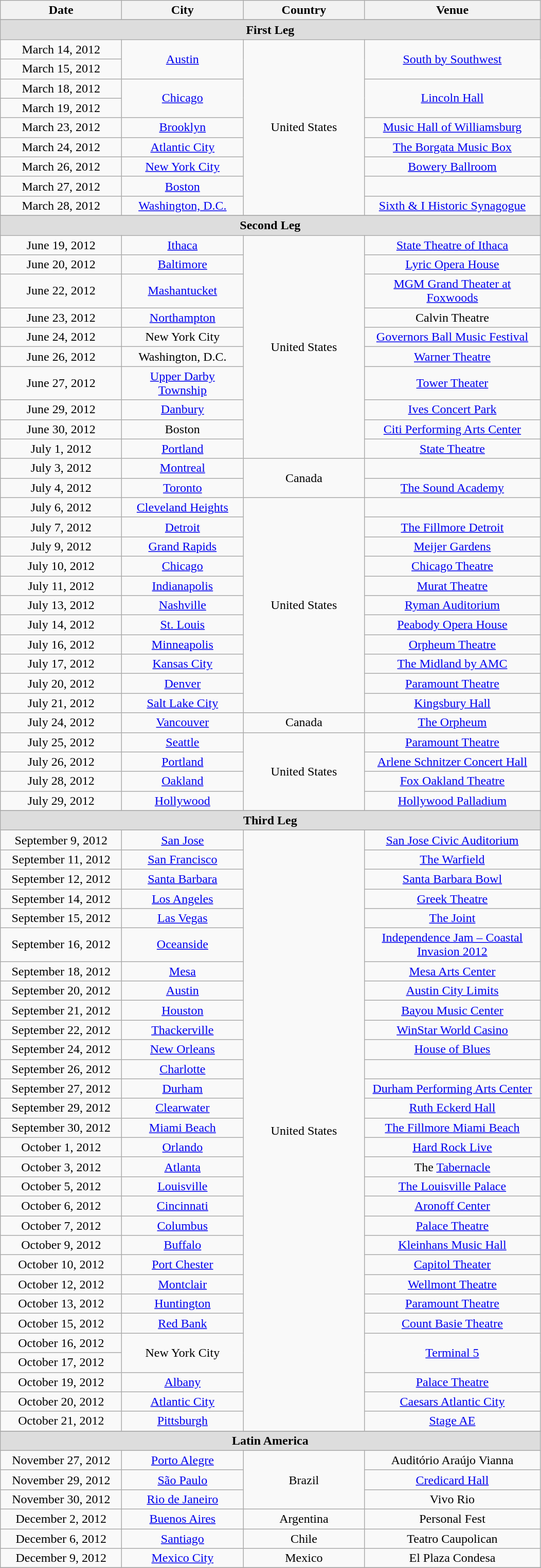<table class="wikitable" style="text-align:center">
<tr ">
<th style="width:150px;">Date</th>
<th style="width:150px;">City</th>
<th style="width:150px;">Country</th>
<th style="width:220px;">Venue</th>
</tr>
<tr>
</tr>
<tr style="background:#ddd;">
<td colspan="5" style="text-align:center;"><strong>First Leg</strong></td>
</tr>
<tr>
<td>March 14, 2012</td>
<td rowspan="2"><a href='#'>Austin</a></td>
<td rowspan="9">United States</td>
<td rowspan="2"><a href='#'>South by Southwest</a></td>
</tr>
<tr>
<td>March 15, 2012</td>
</tr>
<tr>
<td>March 18, 2012</td>
<td rowspan="2"><a href='#'>Chicago</a></td>
<td rowspan="2"><a href='#'>Lincoln Hall</a></td>
</tr>
<tr>
<td>March 19, 2012</td>
</tr>
<tr>
<td>March 23, 2012</td>
<td><a href='#'>Brooklyn</a></td>
<td><a href='#'>Music Hall of Williamsburg</a></td>
</tr>
<tr>
<td>March 24, 2012</td>
<td><a href='#'>Atlantic City</a></td>
<td><a href='#'>The Borgata Music Box</a></td>
</tr>
<tr>
<td>March 26, 2012</td>
<td><a href='#'>New York City</a></td>
<td><a href='#'>Bowery Ballroom</a></td>
</tr>
<tr>
<td>March 27, 2012</td>
<td><a href='#'>Boston</a></td>
<td></td>
</tr>
<tr>
<td>March 28, 2012</td>
<td><a href='#'>Washington, D.C.</a></td>
<td><a href='#'>Sixth & I Historic Synagogue</a></td>
</tr>
<tr>
</tr>
<tr style="background:#ddd;">
<td colspan="5" style="text-align:center;"><strong>Second Leg</strong></td>
</tr>
<tr>
<td>June 19, 2012</td>
<td><a href='#'>Ithaca</a></td>
<td rowspan="10">United States</td>
<td><a href='#'>State Theatre of Ithaca</a></td>
</tr>
<tr>
<td>June 20, 2012</td>
<td><a href='#'>Baltimore</a></td>
<td><a href='#'>Lyric Opera House</a></td>
</tr>
<tr>
<td>June 22, 2012</td>
<td><a href='#'>Mashantucket</a></td>
<td><a href='#'>MGM Grand Theater at Foxwoods</a></td>
</tr>
<tr>
<td>June 23, 2012</td>
<td><a href='#'>Northampton</a></td>
<td>Calvin Theatre</td>
</tr>
<tr>
<td>June 24, 2012</td>
<td>New York City</td>
<td><a href='#'>Governors Ball Music Festival</a></td>
</tr>
<tr>
<td>June 26, 2012</td>
<td>Washington, D.C.</td>
<td><a href='#'>Warner Theatre</a></td>
</tr>
<tr>
<td>June 27, 2012</td>
<td><a href='#'>Upper Darby Township</a></td>
<td><a href='#'>Tower Theater</a></td>
</tr>
<tr>
<td>June 29, 2012</td>
<td><a href='#'>Danbury</a></td>
<td><a href='#'>Ives Concert Park</a></td>
</tr>
<tr>
<td>June 30, 2012</td>
<td>Boston</td>
<td><a href='#'>Citi Performing Arts Center</a></td>
</tr>
<tr>
<td>July 1, 2012</td>
<td><a href='#'>Portland</a></td>
<td><a href='#'>State Theatre</a></td>
</tr>
<tr>
<td>July 3, 2012</td>
<td><a href='#'>Montreal</a></td>
<td rowspan="2">Canada</td>
<td></td>
</tr>
<tr>
<td>July 4, 2012</td>
<td><a href='#'>Toronto</a></td>
<td><a href='#'>The Sound Academy</a></td>
</tr>
<tr>
<td>July 6, 2012</td>
<td><a href='#'>Cleveland Heights</a></td>
<td rowspan="11">United States</td>
<td></td>
</tr>
<tr>
<td>July 7, 2012</td>
<td><a href='#'>Detroit</a></td>
<td><a href='#'>The Fillmore Detroit</a></td>
</tr>
<tr>
<td>July 9, 2012</td>
<td><a href='#'>Grand Rapids</a></td>
<td><a href='#'>Meijer Gardens</a></td>
</tr>
<tr>
<td>July 10, 2012</td>
<td><a href='#'>Chicago</a></td>
<td><a href='#'>Chicago Theatre</a></td>
</tr>
<tr>
<td>July 11, 2012</td>
<td><a href='#'>Indianapolis</a></td>
<td><a href='#'>Murat Theatre</a></td>
</tr>
<tr>
<td>July 13, 2012</td>
<td><a href='#'>Nashville</a></td>
<td><a href='#'>Ryman Auditorium</a></td>
</tr>
<tr>
<td>July 14, 2012</td>
<td><a href='#'>St. Louis</a></td>
<td><a href='#'>Peabody Opera House</a></td>
</tr>
<tr>
<td>July 16, 2012</td>
<td><a href='#'>Minneapolis</a></td>
<td><a href='#'>Orpheum Theatre</a></td>
</tr>
<tr>
<td>July 17, 2012</td>
<td><a href='#'>Kansas City</a></td>
<td><a href='#'>The Midland by AMC</a></td>
</tr>
<tr>
<td>July 20, 2012</td>
<td><a href='#'>Denver</a></td>
<td><a href='#'>Paramount Theatre</a></td>
</tr>
<tr>
<td>July 21, 2012</td>
<td><a href='#'>Salt Lake City</a></td>
<td><a href='#'>Kingsbury Hall</a></td>
</tr>
<tr>
<td>July 24, 2012</td>
<td><a href='#'>Vancouver</a></td>
<td>Canada</td>
<td><a href='#'>The Orpheum</a></td>
</tr>
<tr>
<td>July 25, 2012</td>
<td><a href='#'>Seattle</a></td>
<td rowspan="4">United States</td>
<td><a href='#'>Paramount Theatre</a></td>
</tr>
<tr>
<td>July 26, 2012</td>
<td><a href='#'>Portland</a></td>
<td><a href='#'>Arlene Schnitzer Concert Hall</a></td>
</tr>
<tr>
<td>July 28, 2012</td>
<td><a href='#'>Oakland</a></td>
<td><a href='#'>Fox Oakland Theatre</a></td>
</tr>
<tr>
<td>July 29, 2012</td>
<td><a href='#'>Hollywood</a></td>
<td><a href='#'>Hollywood Palladium</a></td>
</tr>
<tr>
</tr>
<tr style="background:#ddd;">
<td colspan="5" style="text-align:center;"><strong>Third Leg</strong></td>
</tr>
<tr>
<td>September 9, 2012</td>
<td><a href='#'>San Jose</a></td>
<td rowspan="30">United States</td>
<td><a href='#'>San Jose Civic Auditorium</a></td>
</tr>
<tr>
<td>September 11, 2012</td>
<td><a href='#'>San Francisco</a></td>
<td><a href='#'>The Warfield</a></td>
</tr>
<tr>
<td>September 12, 2012</td>
<td><a href='#'>Santa Barbara</a></td>
<td><a href='#'>Santa Barbara Bowl</a></td>
</tr>
<tr>
<td>September 14, 2012</td>
<td><a href='#'>Los Angeles</a></td>
<td><a href='#'>Greek Theatre</a></td>
</tr>
<tr>
<td>September 15, 2012</td>
<td><a href='#'>Las Vegas</a></td>
<td><a href='#'>The Joint</a></td>
</tr>
<tr>
<td>September 16, 2012</td>
<td><a href='#'>Oceanside</a></td>
<td><a href='#'>Independence Jam – Coastal Invasion 2012</a></td>
</tr>
<tr>
<td>September 18, 2012</td>
<td><a href='#'>Mesa</a></td>
<td><a href='#'>Mesa Arts Center</a></td>
</tr>
<tr>
<td>September 20, 2012</td>
<td><a href='#'>Austin</a></td>
<td><a href='#'>Austin City Limits</a></td>
</tr>
<tr>
<td>September 21, 2012</td>
<td><a href='#'>Houston</a></td>
<td><a href='#'>Bayou Music Center</a></td>
</tr>
<tr>
<td>September 22, 2012</td>
<td><a href='#'>Thackerville</a></td>
<td><a href='#'>WinStar World Casino</a></td>
</tr>
<tr>
<td>September 24, 2012</td>
<td><a href='#'>New Orleans</a></td>
<td><a href='#'>House of Blues</a></td>
</tr>
<tr>
<td>September 26, 2012</td>
<td><a href='#'>Charlotte</a></td>
<td></td>
</tr>
<tr>
<td>September 27, 2012</td>
<td><a href='#'>Durham</a></td>
<td><a href='#'>Durham Performing Arts Center</a></td>
</tr>
<tr>
<td>September 29, 2012</td>
<td><a href='#'>Clearwater</a></td>
<td><a href='#'>Ruth Eckerd Hall</a></td>
</tr>
<tr>
<td>September 30, 2012</td>
<td><a href='#'>Miami Beach</a></td>
<td><a href='#'>The Fillmore Miami Beach</a></td>
</tr>
<tr>
<td>October 1, 2012</td>
<td><a href='#'>Orlando</a></td>
<td><a href='#'>Hard Rock Live</a></td>
</tr>
<tr>
<td>October 3, 2012</td>
<td><a href='#'>Atlanta</a></td>
<td>The <a href='#'>Tabernacle</a></td>
</tr>
<tr>
<td>October 5, 2012</td>
<td><a href='#'>Louisville</a></td>
<td><a href='#'>The Louisville Palace</a></td>
</tr>
<tr>
<td>October 6, 2012</td>
<td><a href='#'>Cincinnati</a></td>
<td><a href='#'>Aronoff Center</a></td>
</tr>
<tr>
<td>October 7, 2012</td>
<td><a href='#'>Columbus</a></td>
<td><a href='#'>Palace Theatre</a></td>
</tr>
<tr>
<td>October 9, 2012</td>
<td><a href='#'>Buffalo</a></td>
<td><a href='#'>Kleinhans Music Hall</a></td>
</tr>
<tr>
<td>October 10, 2012</td>
<td><a href='#'>Port Chester</a></td>
<td><a href='#'>Capitol Theater</a></td>
</tr>
<tr>
<td>October 12, 2012</td>
<td><a href='#'>Montclair</a></td>
<td><a href='#'>Wellmont Theatre</a></td>
</tr>
<tr>
<td>October 13, 2012</td>
<td><a href='#'>Huntington</a></td>
<td><a href='#'>Paramount Theatre</a></td>
</tr>
<tr>
<td>October 15, 2012</td>
<td><a href='#'>Red Bank</a></td>
<td><a href='#'>Count Basie Theatre</a></td>
</tr>
<tr>
<td>October 16, 2012</td>
<td rowspan="2">New York City</td>
<td rowspan="2"><a href='#'>Terminal 5</a></td>
</tr>
<tr>
<td>October 17, 2012</td>
</tr>
<tr>
<td>October 19, 2012</td>
<td><a href='#'>Albany</a></td>
<td><a href='#'>Palace Theatre</a></td>
</tr>
<tr>
<td>October 20, 2012</td>
<td><a href='#'>Atlantic City</a></td>
<td><a href='#'>Caesars Atlantic City</a></td>
</tr>
<tr>
<td>October 21, 2012</td>
<td><a href='#'>Pittsburgh</a></td>
<td><a href='#'>Stage AE</a></td>
</tr>
<tr>
</tr>
<tr style="background:#ddd;">
<td colspan="5" style="text-align:center;"><strong>Latin America</strong></td>
</tr>
<tr>
<td>November 27, 2012</td>
<td><a href='#'>Porto Alegre</a></td>
<td rowspan="3">Brazil</td>
<td>Auditório Araújo Vianna</td>
</tr>
<tr>
<td>November 29, 2012</td>
<td><a href='#'>São Paulo</a></td>
<td><a href='#'>Credicard Hall</a></td>
</tr>
<tr>
<td>November 30, 2012</td>
<td><a href='#'>Rio de Janeiro</a></td>
<td>Vivo Rio</td>
</tr>
<tr>
<td>December 2, 2012</td>
<td><a href='#'>Buenos Aires</a></td>
<td>Argentina</td>
<td>Personal Fest</td>
</tr>
<tr>
<td>December 6, 2012</td>
<td><a href='#'>Santiago</a></td>
<td>Chile</td>
<td>Teatro Caupolican</td>
</tr>
<tr>
<td>December 9, 2012</td>
<td><a href='#'>Mexico City</a></td>
<td>Mexico</td>
<td>El Plaza Condesa</td>
</tr>
<tr>
</tr>
</table>
